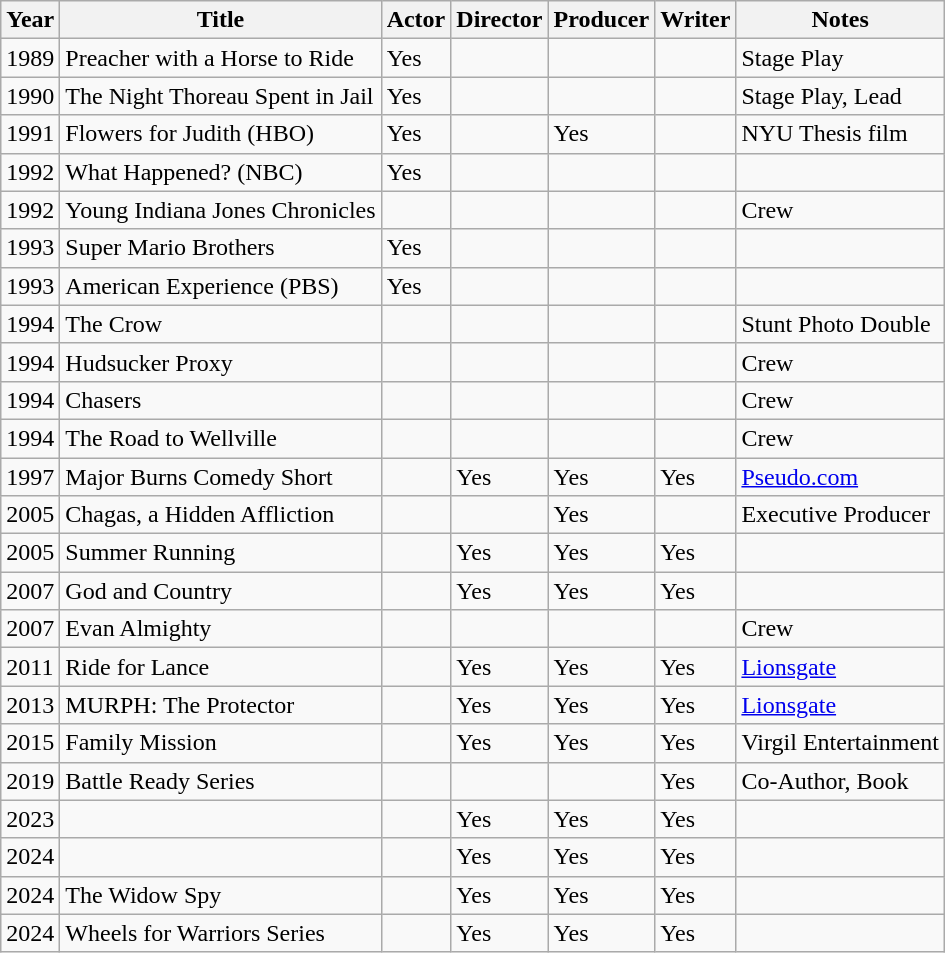<table class="wikitable">
<tr>
<th>Year</th>
<th>Title</th>
<th>Actor</th>
<th>Director</th>
<th>Producer</th>
<th>Writer</th>
<th>Notes</th>
</tr>
<tr>
<td>1989</td>
<td>Preacher with a Horse to Ride</td>
<td>Yes</td>
<td></td>
<td></td>
<td></td>
<td>Stage Play</td>
</tr>
<tr>
<td>1990</td>
<td>The Night Thoreau Spent in Jail</td>
<td>Yes</td>
<td></td>
<td></td>
<td></td>
<td>Stage Play, Lead</td>
</tr>
<tr>
<td>1991</td>
<td>Flowers for Judith (HBO)</td>
<td>Yes</td>
<td></td>
<td>Yes</td>
<td></td>
<td>NYU Thesis film</td>
</tr>
<tr>
<td>1992</td>
<td>What Happened? (NBC)</td>
<td>Yes</td>
<td></td>
<td></td>
<td></td>
<td></td>
</tr>
<tr>
<td>1992</td>
<td>Young Indiana Jones Chronicles</td>
<td></td>
<td></td>
<td></td>
<td></td>
<td>Crew</td>
</tr>
<tr>
<td>1993</td>
<td>Super Mario Brothers</td>
<td>Yes</td>
<td></td>
<td></td>
<td></td>
<td></td>
</tr>
<tr>
<td>1993</td>
<td>American Experience (PBS)</td>
<td>Yes</td>
<td></td>
<td></td>
<td></td>
<td></td>
</tr>
<tr>
<td>1994</td>
<td>The Crow</td>
<td></td>
<td></td>
<td></td>
<td></td>
<td>Stunt Photo Double</td>
</tr>
<tr>
<td>1994</td>
<td>Hudsucker Proxy</td>
<td></td>
<td></td>
<td></td>
<td></td>
<td>Crew</td>
</tr>
<tr>
<td>1994</td>
<td>Chasers</td>
<td></td>
<td></td>
<td></td>
<td></td>
<td>Crew</td>
</tr>
<tr>
<td>1994</td>
<td>The Road to Wellville</td>
<td></td>
<td></td>
<td></td>
<td></td>
<td>Crew</td>
</tr>
<tr>
<td>1997</td>
<td>Major Burns Comedy Short</td>
<td></td>
<td>Yes</td>
<td>Yes</td>
<td>Yes</td>
<td><a href='#'>Pseudo.com</a></td>
</tr>
<tr>
<td>2005</td>
<td>Chagas, a Hidden Affliction</td>
<td></td>
<td></td>
<td>Yes</td>
<td></td>
<td>Executive Producer</td>
</tr>
<tr>
<td>2005</td>
<td>Summer Running</td>
<td></td>
<td>Yes</td>
<td>Yes</td>
<td>Yes</td>
<td></td>
</tr>
<tr>
<td>2007</td>
<td>God and Country</td>
<td></td>
<td>Yes</td>
<td>Yes</td>
<td>Yes</td>
<td></td>
</tr>
<tr>
<td>2007</td>
<td>Evan Almighty</td>
<td></td>
<td></td>
<td></td>
<td></td>
<td>Crew</td>
</tr>
<tr>
<td>2011</td>
<td>Ride for Lance</td>
<td></td>
<td>Yes</td>
<td>Yes</td>
<td>Yes</td>
<td><a href='#'>Lionsgate</a></td>
</tr>
<tr>
<td>2013</td>
<td>MURPH: The Protector</td>
<td></td>
<td>Yes</td>
<td>Yes</td>
<td>Yes</td>
<td><a href='#'>Lionsgate</a></td>
</tr>
<tr>
<td>2015</td>
<td>Family Mission</td>
<td></td>
<td>Yes</td>
<td>Yes</td>
<td>Yes</td>
<td>Virgil Entertainment</td>
</tr>
<tr>
<td>2019</td>
<td>Battle Ready Series</td>
<td></td>
<td></td>
<td></td>
<td>Yes</td>
<td>Co-Author, Book</td>
</tr>
<tr>
<td>2023</td>
<td></td>
<td></td>
<td>Yes</td>
<td>Yes</td>
<td>Yes</td>
<td></td>
</tr>
<tr>
<td>2024</td>
<td></td>
<td></td>
<td>Yes</td>
<td>Yes</td>
<td>Yes</td>
<td></td>
</tr>
<tr>
<td>2024</td>
<td>The Widow Spy</td>
<td></td>
<td>Yes</td>
<td>Yes</td>
<td>Yes</td>
<td></td>
</tr>
<tr>
<td>2024</td>
<td>Wheels for Warriors Series</td>
<td></td>
<td>Yes</td>
<td>Yes</td>
<td>Yes</td>
<td></td>
</tr>
</table>
